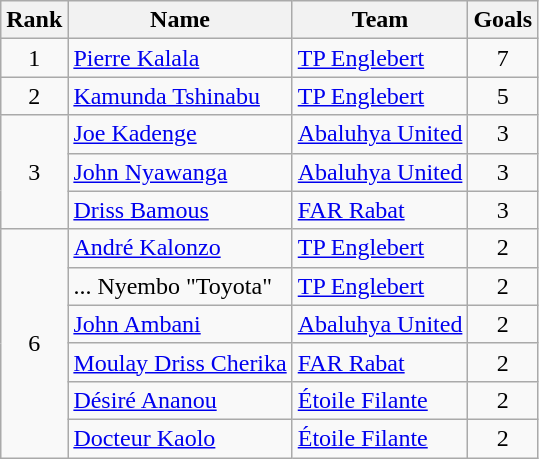<table class="wikitable" style="text-align:center">
<tr>
<th>Rank</th>
<th>Name</th>
<th>Team</th>
<th>Goals</th>
</tr>
<tr>
<td rowspan=1>1</td>
<td align="left"> <a href='#'>Pierre Kalala</a></td>
<td align="left"> <a href='#'>TP Englebert</a></td>
<td>7</td>
</tr>
<tr>
<td rowspan=1>2</td>
<td align="left"> <a href='#'>Kamunda Tshinabu</a></td>
<td align="left"> <a href='#'>TP Englebert</a></td>
<td>5</td>
</tr>
<tr>
<td rowspan=3>3</td>
<td align="left"> <a href='#'>Joe Kadenge</a></td>
<td align="left"> <a href='#'>Abaluhya United</a></td>
<td>3</td>
</tr>
<tr>
<td align="left"> <a href='#'>John Nyawanga</a></td>
<td align="left"> <a href='#'>Abaluhya United</a></td>
<td>3</td>
</tr>
<tr>
<td align="left"> <a href='#'>Driss Bamous</a></td>
<td align="left"> <a href='#'>FAR Rabat</a></td>
<td>3</td>
</tr>
<tr>
<td rowspan=6>6</td>
<td align="left"> <a href='#'>André Kalonzo</a></td>
<td align="left"> <a href='#'>TP Englebert</a></td>
<td>2</td>
</tr>
<tr>
<td align="left"> ... Nyembo "Toyota"</td>
<td align="left"> <a href='#'>TP Englebert</a></td>
<td>2</td>
</tr>
<tr>
<td align="left"> <a href='#'>John Ambani</a></td>
<td align="left"> <a href='#'>Abaluhya United</a></td>
<td>2</td>
</tr>
<tr>
<td align="left"> <a href='#'>Moulay Driss Cherika</a></td>
<td align="left"> <a href='#'>FAR Rabat</a></td>
<td>2</td>
</tr>
<tr>
<td align="left"> <a href='#'>Désiré Ananou</a></td>
<td align="left"> <a href='#'>Étoile Filante</a></td>
<td>2</td>
</tr>
<tr>
<td align="left"> <a href='#'>Docteur Kaolo</a></td>
<td align="left"> <a href='#'>Étoile Filante</a></td>
<td>2</td>
</tr>
</table>
